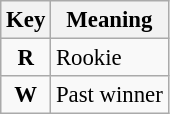<table class="wikitable" style="font-size: 95%;">
<tr>
<th>Key</th>
<th>Meaning</th>
</tr>
<tr>
<td align="center"><strong><span>R</span></strong></td>
<td>Rookie</td>
</tr>
<tr>
<td align="center"><strong><span>W</span></strong></td>
<td>Past winner</td>
</tr>
</table>
